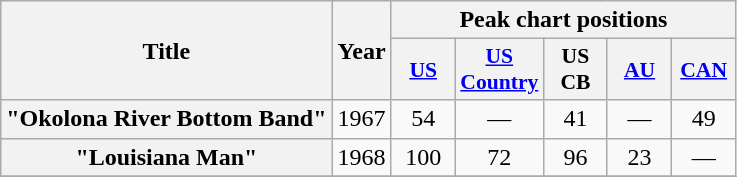<table class="wikitable plainrowheaders" style=text-align:center;>
<tr>
<th scope="col" rowspan="2">Title</th>
<th scope="col" rowspan="2">Year</th>
<th scope="col" colspan="5">Peak chart positions</th>
</tr>
<tr>
<th scope="col" style="width:2.5em; font-size:90%;"><a href='#'>US</a><br></th>
<th scope="col" style="width:2.5em; font-size:90%;"><a href='#'>US Country</a><br></th>
<th scope="col" style="width:2.5em; font-size:90%;">US<br>CB</th>
<th scope="col" style="width:2.5em; font-size:90%;"><a href='#'>AU</a><br></th>
<th scope="col" style="width:2.5em; font-size:90%;"><a href='#'>CAN</a></th>
</tr>
<tr>
<th scope="row">"Okolona River Bottom Band"</th>
<td>1967</td>
<td>54</td>
<td>—</td>
<td>41</td>
<td>—</td>
<td>49</td>
</tr>
<tr>
<th scope="row">"Louisiana Man"</th>
<td>1968</td>
<td>100</td>
<td>72</td>
<td>96</td>
<td>23</td>
<td>—</td>
</tr>
<tr>
</tr>
</table>
